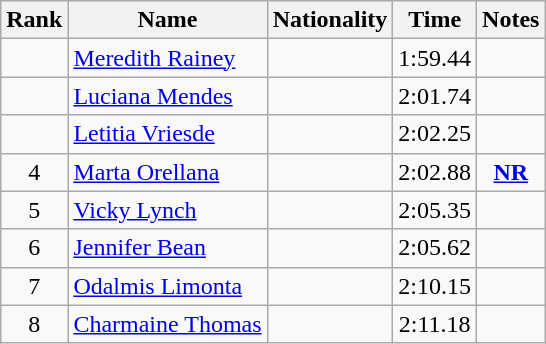<table class="wikitable sortable" style="text-align:center">
<tr>
<th>Rank</th>
<th>Name</th>
<th>Nationality</th>
<th>Time</th>
<th>Notes</th>
</tr>
<tr>
<td></td>
<td align=left><a href='#'>Meredith Rainey</a></td>
<td align=left></td>
<td>1:59.44</td>
<td></td>
</tr>
<tr>
<td></td>
<td align=left><a href='#'>Luciana Mendes</a></td>
<td align=left></td>
<td>2:01.74</td>
<td></td>
</tr>
<tr>
<td></td>
<td align=left><a href='#'>Letitia Vriesde</a></td>
<td align=left></td>
<td>2:02.25</td>
<td></td>
</tr>
<tr>
<td>4</td>
<td align=left><a href='#'>Marta Orellana</a></td>
<td align=left></td>
<td>2:02.88</td>
<td><strong><a href='#'>NR</a></strong></td>
</tr>
<tr>
<td>5</td>
<td align=left><a href='#'>Vicky Lynch</a></td>
<td align=left></td>
<td>2:05.35</td>
<td></td>
</tr>
<tr>
<td>6</td>
<td align=left><a href='#'>Jennifer Bean</a></td>
<td align=left></td>
<td>2:05.62</td>
<td></td>
</tr>
<tr>
<td>7</td>
<td align=left><a href='#'>Odalmis Limonta</a></td>
<td align=left></td>
<td>2:10.15</td>
<td></td>
</tr>
<tr>
<td>8</td>
<td align=left><a href='#'>Charmaine Thomas</a></td>
<td align=left></td>
<td>2:11.18</td>
<td></td>
</tr>
</table>
